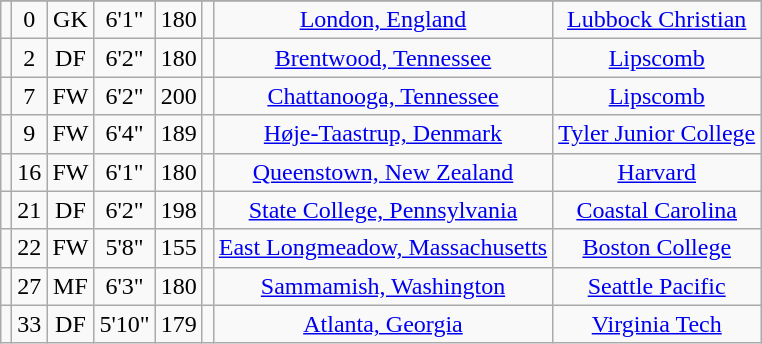<table class="wikitable sortable" border="1" style="text-align:center;">
<tr align=center>
</tr>
<tr>
<td></td>
<td>0</td>
<td>GK</td>
<td>6'1"</td>
<td>180</td>
<td></td>
<td><a href='#'>London, England</a></td>
<td><a href='#'>Lubbock Christian</a></td>
</tr>
<tr>
<td></td>
<td>2</td>
<td>DF</td>
<td>6'2"</td>
<td>180</td>
<td></td>
<td><a href='#'>Brentwood, Tennessee</a></td>
<td><a href='#'>Lipscomb</a></td>
</tr>
<tr>
<td></td>
<td>7</td>
<td>FW</td>
<td>6'2"</td>
<td>200</td>
<td></td>
<td><a href='#'>Chattanooga, Tennessee</a></td>
<td><a href='#'>Lipscomb</a></td>
</tr>
<tr>
<td></td>
<td>9</td>
<td>FW</td>
<td>6'4"</td>
<td>189</td>
<td></td>
<td><a href='#'>Høje-Taastrup, Denmark</a></td>
<td><a href='#'>Tyler Junior College</a></td>
</tr>
<tr>
<td></td>
<td>16</td>
<td>FW</td>
<td>6'1"</td>
<td>180</td>
<td></td>
<td><a href='#'>Queenstown, New Zealand</a></td>
<td><a href='#'>Harvard</a></td>
</tr>
<tr>
<td></td>
<td>21</td>
<td>DF</td>
<td>6'2"</td>
<td>198</td>
<td></td>
<td><a href='#'>State College, Pennsylvania</a></td>
<td><a href='#'>Coastal Carolina</a></td>
</tr>
<tr>
<td></td>
<td>22</td>
<td>FW</td>
<td>5'8"</td>
<td>155</td>
<td></td>
<td><a href='#'>East Longmeadow, Massachusetts</a></td>
<td><a href='#'>Boston College</a></td>
</tr>
<tr>
<td></td>
<td>27</td>
<td>MF</td>
<td>6'3"</td>
<td>180</td>
<td></td>
<td><a href='#'>Sammamish, Washington</a></td>
<td><a href='#'>Seattle Pacific</a></td>
</tr>
<tr>
<td></td>
<td>33</td>
<td>DF</td>
<td>5'10"</td>
<td>179</td>
<td></td>
<td><a href='#'>Atlanta, Georgia</a></td>
<td><a href='#'>Virginia Tech</a></td>
</tr>
</table>
